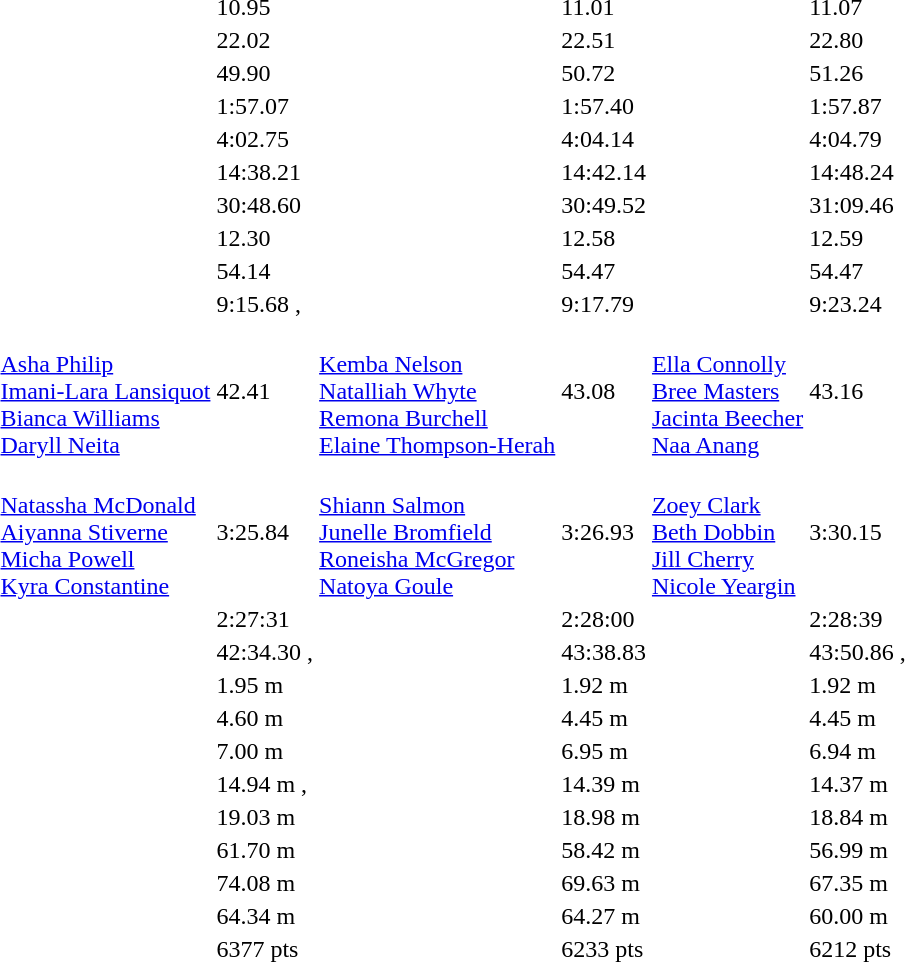<table>
<tr>
<td></td>
<td></td>
<td>10.95</td>
<td></td>
<td>11.01</td>
<td></td>
<td>11.07</td>
</tr>
<tr>
<td></td>
<td></td>
<td>22.02 </td>
<td></td>
<td>22.51</td>
<td></td>
<td>22.80</td>
</tr>
<tr>
<td></td>
<td></td>
<td>49.90 </td>
<td></td>
<td>50.72 </td>
<td></td>
<td>51.26 </td>
</tr>
<tr>
<td></td>
<td></td>
<td>1:57.07</td>
<td></td>
<td>1:57.40</td>
<td></td>
<td>1:57.87 </td>
</tr>
<tr>
<td></td>
<td></td>
<td>4:02.75</td>
<td></td>
<td>4:04.14 </td>
<td></td>
<td>4:04.79</td>
</tr>
<tr>
<td></td>
<td></td>
<td>14:38.21 </td>
<td></td>
<td>14:42.14 </td>
<td></td>
<td>14:48.24 </td>
</tr>
<tr>
<td></td>
<td></td>
<td>30:48.60 </td>
<td></td>
<td>30:49.52 </td>
<td></td>
<td>31:09.46 </td>
</tr>
<tr>
<td></td>
<td></td>
<td>12.30 </td>
<td></td>
<td>12.58</td>
<td></td>
<td>12.59</td>
</tr>
<tr>
<td></td>
<td></td>
<td>54.14</td>
<td></td>
<td>54.47</td>
<td></td>
<td>54.47 </td>
</tr>
<tr>
<td></td>
<td></td>
<td>9:15.68 , </td>
<td></td>
<td>9:17.79 </td>
<td></td>
<td>9:23.24</td>
</tr>
<tr>
<td></td>
<td><br><a href='#'>Asha Philip</a><br><a href='#'>Imani-Lara Lansiquot</a><br><a href='#'>Bianca Williams</a><br><a href='#'>Daryll Neita</a></td>
<td>42.41 </td>
<td><br><a href='#'>Kemba Nelson</a><br><a href='#'>Natalliah Whyte</a><br><a href='#'>Remona Burchell</a><br><a href='#'>Elaine Thompson-Herah</a></td>
<td>43.08</td>
<td><br><a href='#'>Ella Connolly</a><br><a href='#'>Bree Masters</a><br><a href='#'>Jacinta Beecher</a><br><a href='#'>Naa Anang</a></td>
<td>43.16</td>
</tr>
<tr>
<td></td>
<td><br><a href='#'>Natassha McDonald</a><br><a href='#'>Aiyanna Stiverne</a><br><a href='#'>Micha Powell</a><br><a href='#'>Kyra Constantine</a></td>
<td>3:25.84</td>
<td><br><a href='#'>Shiann Salmon</a><br><a href='#'>Junelle Bromfield</a><br><a href='#'>Roneisha McGregor</a><br><a href='#'>Natoya Goule</a></td>
<td>3:26.93</td>
<td><br><a href='#'>Zoey Clark</a><br><a href='#'>Beth Dobbin</a><br><a href='#'>Jill Cherry</a><br><a href='#'>Nicole Yeargin</a></td>
<td>3:30.15 </td>
</tr>
<tr>
<td></td>
<td></td>
<td>2:27:31 </td>
<td></td>
<td>2:28:00 </td>
<td></td>
<td>2:28:39 </td>
</tr>
<tr>
<td></td>
<td></td>
<td>42:34.30 , </td>
<td></td>
<td>43:38.83 </td>
<td></td>
<td>43:50.86 , </td>
</tr>
<tr>
<td></td>
<td></td>
<td>1.95 m</td>
<td></td>
<td>1.92 m</td>
<td></td>
<td>1.92 m</td>
</tr>
<tr>
<td></td>
<td></td>
<td>4.60 m</td>
<td></td>
<td>4.45 m</td>
<td></td>
<td>4.45 m </td>
</tr>
<tr>
<td></td>
<td></td>
<td>7.00 m </td>
<td></td>
<td>6.95 m</td>
<td></td>
<td>6.94 m </td>
</tr>
<tr>
<td></td>
<td></td>
<td>14.94 m , </td>
<td></td>
<td>14.39 m</td>
<td></td>
<td>14.37 m</td>
</tr>
<tr>
<td></td>
<td></td>
<td>19.03 m</td>
<td></td>
<td>18.98 m</td>
<td></td>
<td>18.84 m</td>
</tr>
<tr>
<td></td>
<td></td>
<td>61.70 m </td>
<td></td>
<td>58.42 m</td>
<td></td>
<td>56.99 m</td>
</tr>
<tr>
<td></td>
<td></td>
<td>74.08 m</td>
<td></td>
<td>69.63 m</td>
<td></td>
<td>67.35 m</td>
</tr>
<tr>
<td></td>
<td></td>
<td>64.34 m</td>
<td></td>
<td>64.27 m </td>
<td></td>
<td>60.00 m</td>
</tr>
<tr>
<td></td>
<td></td>
<td>6377 pts </td>
<td></td>
<td>6233 pts </td>
<td></td>
<td>6212 pts</td>
</tr>
</table>
